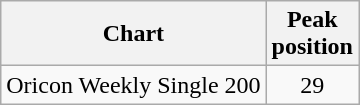<table class="wikitable">
<tr>
<th>Chart</th>
<th>Peak<br>position</th>
</tr>
<tr>
<td>Oricon Weekly Single 200</td>
<td align="center">29</td>
</tr>
</table>
